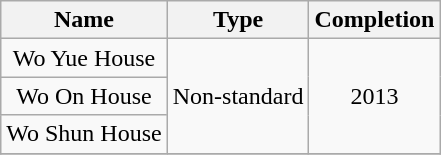<table class="wikitable" style="text-align: center">
<tr>
<th>Name</th>
<th>Type</th>
<th>Completion</th>
</tr>
<tr>
<td>Wo Yue House</td>
<td rowspan="3">Non-standard</td>
<td rowspan="3">2013</td>
</tr>
<tr>
<td>Wo On House</td>
</tr>
<tr>
<td>Wo Shun House</td>
</tr>
<tr>
</tr>
</table>
